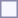<table style="border:1px solid #8888aa; background-color:#f7f8ff; padding:5px; font-size:95%; margin: 0px 12px 12px 0px;">
</table>
